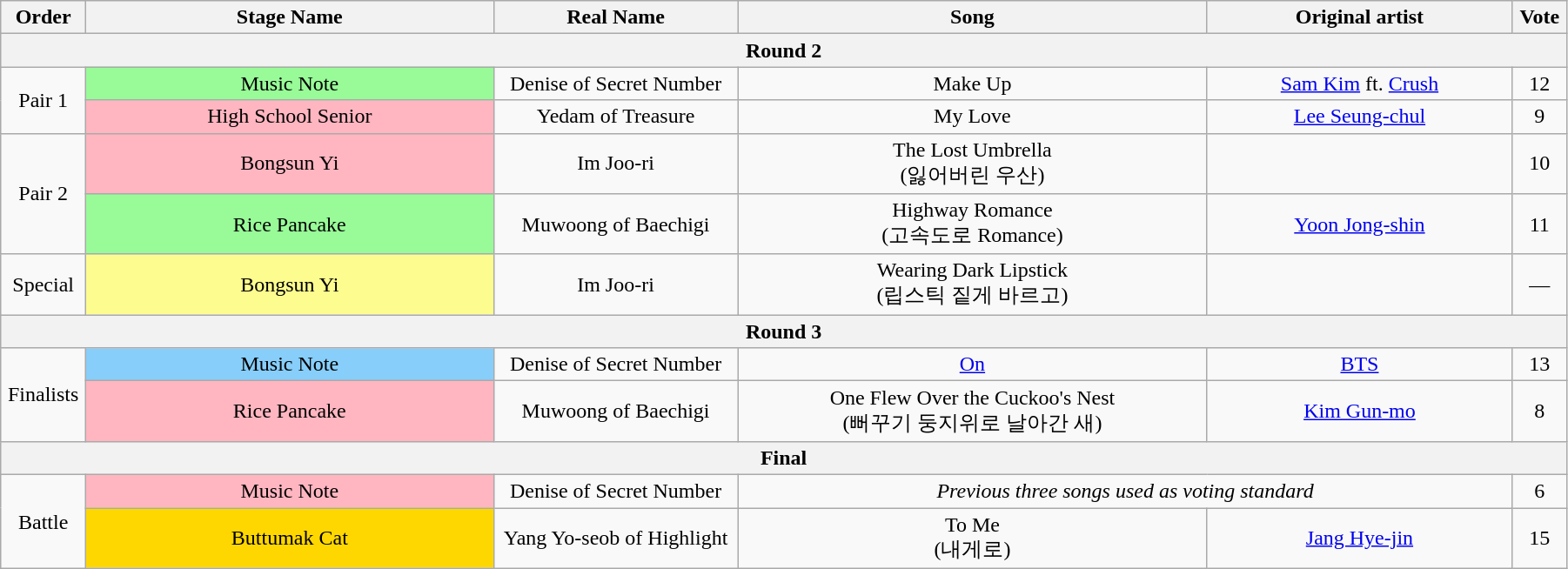<table class="wikitable" style="text-align:center; width:95%;">
<tr>
<th style="width:1%;">Order</th>
<th style="width:20%;">Stage Name</th>
<th style="width:12%;">Real Name</th>
<th style="width:23%;">Song</th>
<th style="width:15%;">Original artist</th>
<th style="width:1%;">Vote</th>
</tr>
<tr>
<th colspan=6>Round 2</th>
</tr>
<tr>
<td rowspan=2>Pair 1</td>
<td bgcolor="palegreen">Music Note</td>
<td>Denise of Secret Number</td>
<td>Make Up</td>
<td><a href='#'>Sam Kim</a> ft. <a href='#'>Crush</a></td>
<td>12</td>
</tr>
<tr>
<td bgcolor="lightpink">High School Senior</td>
<td>Yedam of Treasure</td>
<td>My Love</td>
<td><a href='#'>Lee Seung-chul</a></td>
<td>9</td>
</tr>
<tr>
<td rowspan=2>Pair 2</td>
<td bgcolor="lightpink">Bongsun Yi</td>
<td>Im Joo-ri</td>
<td>The Lost Umbrella<br>(잃어버린 우산)</td>
<td></td>
<td>10</td>
</tr>
<tr>
<td bgcolor="palegreen">Rice Pancake</td>
<td>Muwoong of Baechigi</td>
<td>Highway Romance<br>(고속도로 Romance)</td>
<td><a href='#'>Yoon Jong-shin</a></td>
<td>11</td>
</tr>
<tr>
<td>Special</td>
<td bgcolor="#FDFC8F">Bongsun Yi</td>
<td>Im Joo-ri</td>
<td>Wearing Dark Lipstick<br>(립스틱 짙게 바르고)</td>
<td></td>
<td>—</td>
</tr>
<tr>
<th colspan=6>Round 3</th>
</tr>
<tr>
<td rowspan=2>Finalists</td>
<td bgcolor="lightskyblue">Music Note</td>
<td>Denise of Secret Number</td>
<td><a href='#'>On</a></td>
<td><a href='#'>BTS</a></td>
<td>13</td>
</tr>
<tr>
<td bgcolor="lightpink">Rice Pancake</td>
<td>Muwoong of Baechigi</td>
<td>One Flew Over the Cuckoo's Nest<br>(뻐꾸기 둥지위로 날아간 새)</td>
<td><a href='#'>Kim Gun-mo</a></td>
<td>8</td>
</tr>
<tr>
<th colspan=6>Final</th>
</tr>
<tr>
<td rowspan=2>Battle</td>
<td bgcolor="lightpink">Music Note</td>
<td>Denise of Secret Number</td>
<td colspan=2><em>Previous three songs used as voting standard</em></td>
<td>6</td>
</tr>
<tr>
<td bgcolor="gold">Buttumak Cat</td>
<td>Yang Yo-seob of Highlight</td>
<td>To Me<br>(내게로)</td>
<td><a href='#'>Jang Hye-jin</a></td>
<td>15</td>
</tr>
</table>
